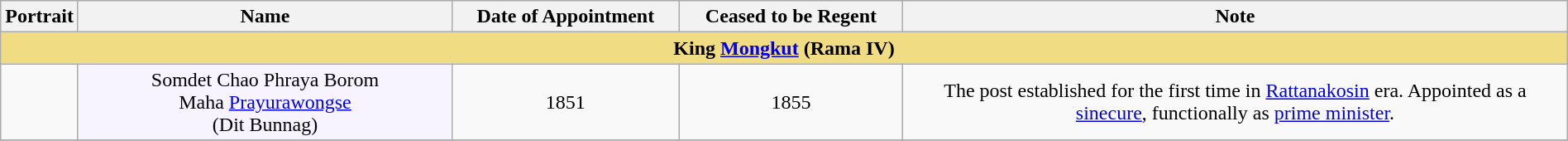<table style="text-align:center; width:100%" class="wikitable">
<tr>
<th width=100px>Portrait</th>
<th width=25%>Name</th>
<th width=15%>Date of Appointment</th>
<th width=15%>Ceased to be Regent</th>
<th width=45%>Note</th>
</tr>
<tr>
<td colspan="5" bgcolor="#F0DC82"><strong>King <a href='#'>Mongkut</a> (Rama IV)</strong></td>
</tr>
<tr>
<td></td>
<td bgcolor="#f8f4ff">Somdet Chao Phraya Borom<br>Maha <a href='#'>Prayurawongse</a><br>(Dit Bunnag)</td>
<td>1851</td>
<td>1855</td>
<td>The post established for the first time in <a href='#'>Rattanakosin</a> era. Appointed as a <a href='#'>sinecure</a>, functionally as <a href='#'>prime minister</a>.</td>
</tr>
<tr>
</tr>
</table>
